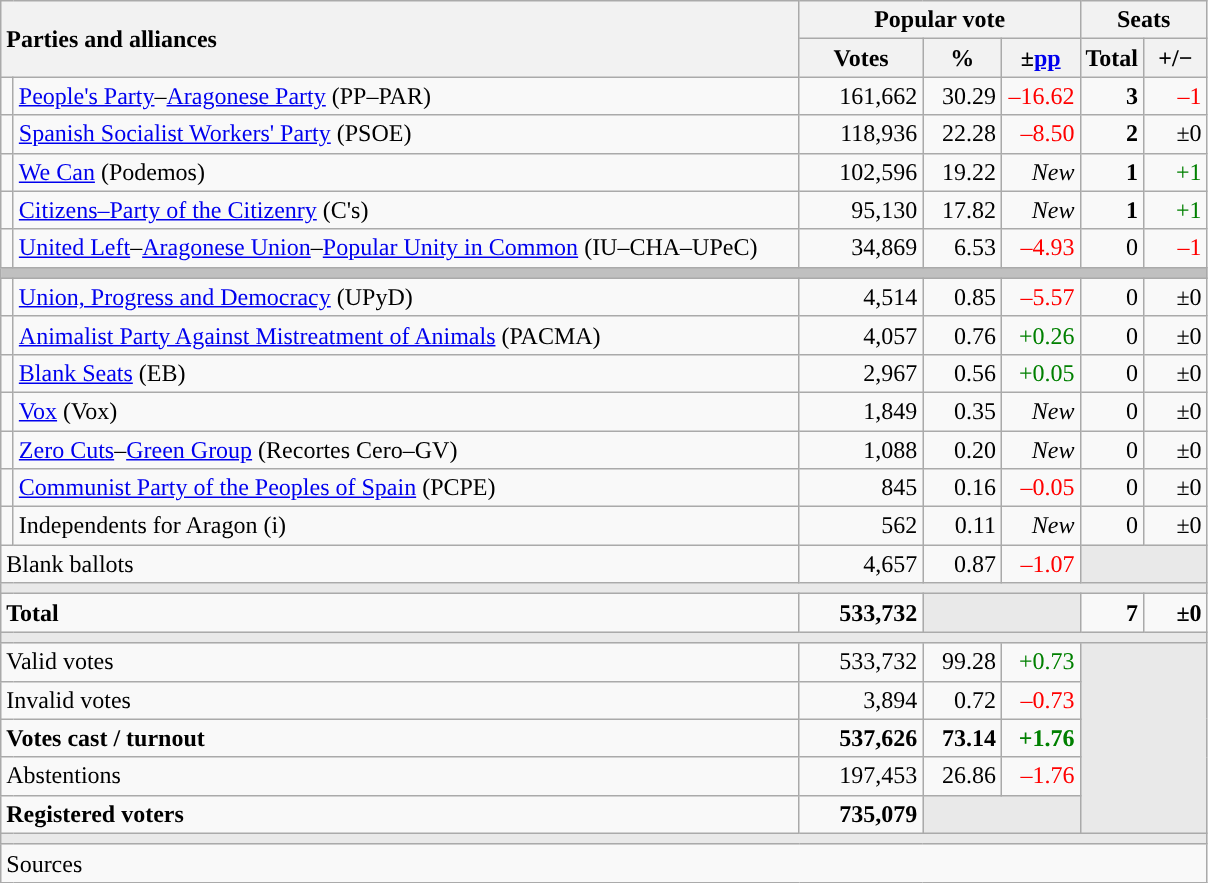<table class="wikitable" style="text-align:right;">
<tr>
<th style="text-align:left;" rowspan="2" colspan="2" width="525">Parties and alliances</th>
<th colspan="3">Popular vote</th>
<th colspan="2">Seats</th>
</tr>
<tr>
<th width="75">Votes</th>
<th width="45">%</th>
<th width="45">±<a href='#'>pp</a></th>
<th width="35">Total</th>
<th width="35">+/−</th>
</tr>
<tr>
<td width="1" style="color:inherit;background:"></td>
<td align="left"><a href='#'>People's Party</a>–<a href='#'>Aragonese Party</a> (PP–PAR)</td>
<td>161,662</td>
<td>30.29</td>
<td style="color:red;">–16.62</td>
<td><strong>3</strong></td>
<td style="color:red;">–1</td>
</tr>
<tr>
<td style="color:inherit;background:"></td>
<td align="left"><a href='#'>Spanish Socialist Workers' Party</a> (PSOE)</td>
<td>118,936</td>
<td>22.28</td>
<td style="color:red;">–8.50</td>
<td><strong>2</strong></td>
<td>±0</td>
</tr>
<tr>
<td style="color:inherit;background:"></td>
<td align="left"><a href='#'>We Can</a> (Podemos)</td>
<td>102,596</td>
<td>19.22</td>
<td><em>New</em></td>
<td><strong>1</strong></td>
<td style="color:green;">+1</td>
</tr>
<tr>
<td style="color:inherit;background:"></td>
<td align="left"><a href='#'>Citizens–Party of the Citizenry</a> (C's)</td>
<td>95,130</td>
<td>17.82</td>
<td><em>New</em></td>
<td><strong>1</strong></td>
<td style="color:green;">+1</td>
</tr>
<tr>
<td style="color:inherit;background:"></td>
<td align="left"><a href='#'>United Left</a>–<a href='#'>Aragonese Union</a>–<a href='#'>Popular Unity in Common</a> (IU–CHA–UPeC)</td>
<td>34,869</td>
<td>6.53</td>
<td style="color:red;">–4.93</td>
<td>0</td>
<td style="color:red;">–1</td>
</tr>
<tr>
<td colspan="7" bgcolor="#C0C0C0"></td>
</tr>
<tr>
<td style="color:inherit;background:"></td>
<td align="left"><a href='#'>Union, Progress and Democracy</a> (UPyD)</td>
<td>4,514</td>
<td>0.85</td>
<td style="color:red;">–5.57</td>
<td>0</td>
<td>±0</td>
</tr>
<tr>
<td style="color:inherit;background:"></td>
<td align="left"><a href='#'>Animalist Party Against Mistreatment of Animals</a> (PACMA)</td>
<td>4,057</td>
<td>0.76</td>
<td style="color:green;">+0.26</td>
<td>0</td>
<td>±0</td>
</tr>
<tr>
<td style="color:inherit;background:"></td>
<td align="left"><a href='#'>Blank Seats</a> (EB)</td>
<td>2,967</td>
<td>0.56</td>
<td style="color:green;">+0.05</td>
<td>0</td>
<td>±0</td>
</tr>
<tr>
<td style="color:inherit;background:"></td>
<td align="left"><a href='#'>Vox</a> (Vox)</td>
<td>1,849</td>
<td>0.35</td>
<td><em>New</em></td>
<td>0</td>
<td>±0</td>
</tr>
<tr>
<td style="color:inherit;background:"></td>
<td align="left"><a href='#'>Zero Cuts</a>–<a href='#'>Green Group</a> (Recortes Cero–GV)</td>
<td>1,088</td>
<td>0.20</td>
<td><em>New</em></td>
<td>0</td>
<td>±0</td>
</tr>
<tr>
<td style="color:inherit;background:"></td>
<td align="left"><a href='#'>Communist Party of the Peoples of Spain</a> (PCPE)</td>
<td>845</td>
<td>0.16</td>
<td style="color:red;">–0.05</td>
<td>0</td>
<td>±0</td>
</tr>
<tr>
<td style="color:inherit;background:"></td>
<td align="left">Independents for Aragon (i)</td>
<td>562</td>
<td>0.11</td>
<td><em>New</em></td>
<td>0</td>
<td>±0</td>
</tr>
<tr>
<td align="left" colspan="2">Blank ballots</td>
<td>4,657</td>
<td>0.87</td>
<td style="color:red;">–1.07</td>
<td bgcolor="#E9E9E9" colspan="2"></td>
</tr>
<tr>
<td colspan="7" bgcolor="#E9E9E9"></td>
</tr>
<tr style="font-weight:bold;">
<td align="left" colspan="2">Total</td>
<td>533,732</td>
<td bgcolor="#E9E9E9" colspan="2"></td>
<td>7</td>
<td>±0</td>
</tr>
<tr>
<td colspan="7" bgcolor="#E9E9E9"></td>
</tr>
<tr>
<td align="left" colspan="2">Valid votes</td>
<td>533,732</td>
<td>99.28</td>
<td style="color:green;">+0.73</td>
<td bgcolor="#E9E9E9" colspan="2" rowspan="5"></td>
</tr>
<tr>
<td align="left" colspan="2">Invalid votes</td>
<td>3,894</td>
<td>0.72</td>
<td style="color:red;">–0.73</td>
</tr>
<tr style="font-weight:bold;">
<td align="left" colspan="2">Votes cast / turnout</td>
<td>537,626</td>
<td>73.14</td>
<td style="color:green;">+1.76</td>
</tr>
<tr>
<td align="left" colspan="2">Abstentions</td>
<td>197,453</td>
<td>26.86</td>
<td style="color:red;">–1.76</td>
</tr>
<tr style="font-weight:bold;">
<td align="left" colspan="2">Registered voters</td>
<td>735,079</td>
<td bgcolor="#E9E9E9" colspan="2"></td>
</tr>
<tr>
<td colspan="7" bgcolor="#E9E9E9"></td>
</tr>
<tr>
<td align="left" colspan="7">Sources</td>
</tr>
</table>
